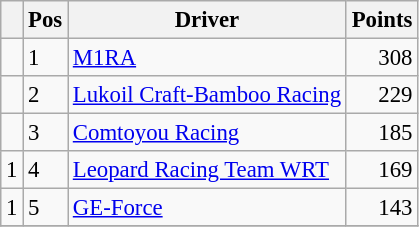<table class="wikitable" style="font-size: 95%;">
<tr>
<th></th>
<th>Pos</th>
<th>Driver</th>
<th>Points</th>
</tr>
<tr>
<td align="left"></td>
<td>1</td>
<td> <a href='#'>M1RA</a></td>
<td align="right">308</td>
</tr>
<tr>
<td align="left"></td>
<td>2</td>
<td> <a href='#'>Lukoil Craft-Bamboo Racing</a></td>
<td align="right">229</td>
</tr>
<tr>
<td align="left"></td>
<td>3</td>
<td> <a href='#'>Comtoyou Racing</a></td>
<td align="right">185</td>
</tr>
<tr>
<td align="left"> 1</td>
<td>4</td>
<td> <a href='#'>Leopard Racing Team WRT</a></td>
<td align="right">169</td>
</tr>
<tr>
<td align="left"> 1</td>
<td>5</td>
<td> <a href='#'>GE-Force</a></td>
<td align="right">143</td>
</tr>
<tr>
</tr>
</table>
